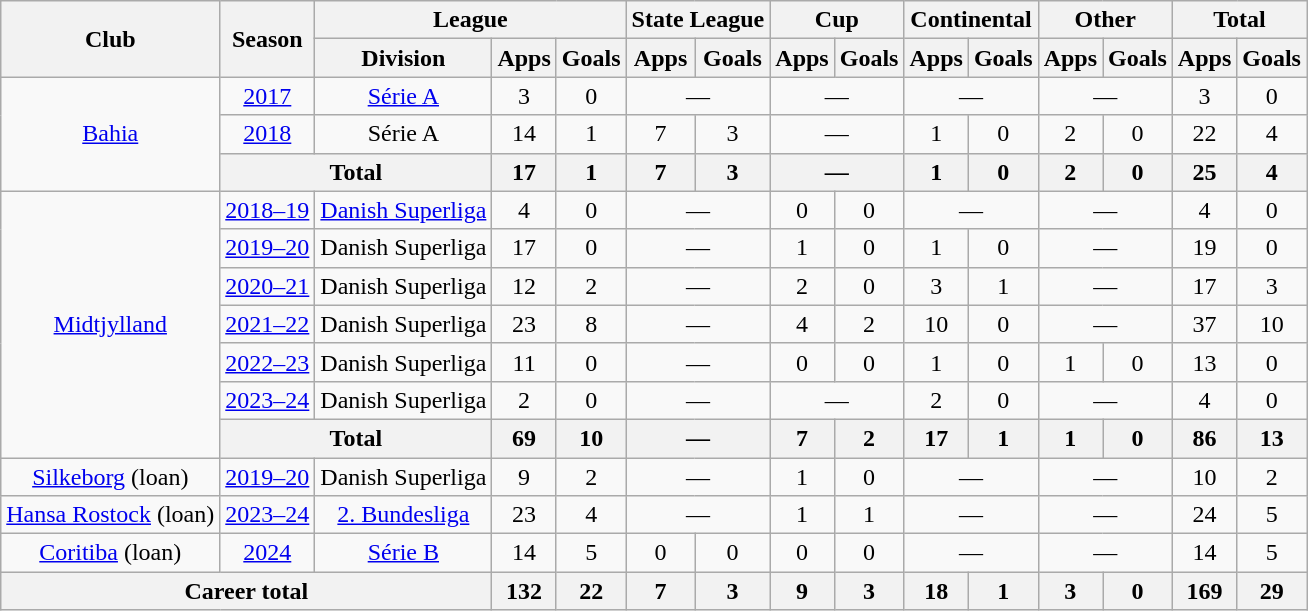<table class="wikitable" style="text-align:center">
<tr>
<th rowspan="2">Club</th>
<th rowspan="2">Season</th>
<th colspan="3">League</th>
<th colspan="2">State League</th>
<th colspan="2">Cup</th>
<th colspan="2">Continental</th>
<th colspan="2">Other</th>
<th colspan="2">Total</th>
</tr>
<tr>
<th>Division</th>
<th>Apps</th>
<th>Goals</th>
<th>Apps</th>
<th>Goals</th>
<th>Apps</th>
<th>Goals</th>
<th>Apps</th>
<th>Goals</th>
<th>Apps</th>
<th>Goals</th>
<th>Apps</th>
<th>Goals</th>
</tr>
<tr>
<td rowspan="3"><a href='#'>Bahia</a></td>
<td><a href='#'>2017</a></td>
<td><a href='#'>Série A</a></td>
<td>3</td>
<td>0</td>
<td colspan="2">—</td>
<td colspan="2">—</td>
<td colspan="2">—</td>
<td colspan="2">—</td>
<td>3</td>
<td>0</td>
</tr>
<tr>
<td><a href='#'>2018</a></td>
<td>Série A</td>
<td>14</td>
<td>1</td>
<td>7</td>
<td>3</td>
<td colspan="2">—</td>
<td>1</td>
<td>0</td>
<td>2</td>
<td>0</td>
<td>22</td>
<td>4</td>
</tr>
<tr>
<th colspan="2">Total</th>
<th>17</th>
<th>1</th>
<th>7</th>
<th>3</th>
<th colspan="2">—</th>
<th>1</th>
<th>0</th>
<th>2</th>
<th>0</th>
<th>25</th>
<th>4</th>
</tr>
<tr>
<td rowspan="7"><a href='#'>Midtjylland</a></td>
<td><a href='#'>2018–19</a></td>
<td><a href='#'>Danish Superliga</a></td>
<td>4</td>
<td>0</td>
<td colspan="2">—</td>
<td>0</td>
<td>0</td>
<td colspan="2">—</td>
<td colspan="2">—</td>
<td>4</td>
<td>0</td>
</tr>
<tr>
<td><a href='#'>2019–20</a></td>
<td>Danish Superliga</td>
<td>17</td>
<td>0</td>
<td colspan="2">—</td>
<td>1</td>
<td>0</td>
<td>1</td>
<td>0</td>
<td colspan="2">—</td>
<td>19</td>
<td>0</td>
</tr>
<tr>
<td><a href='#'>2020–21</a></td>
<td>Danish Superliga</td>
<td>12</td>
<td>2</td>
<td colspan="2">—</td>
<td>2</td>
<td>0</td>
<td>3</td>
<td>1</td>
<td colspan="2">—</td>
<td>17</td>
<td>3</td>
</tr>
<tr>
<td><a href='#'>2021–22</a></td>
<td>Danish Superliga</td>
<td>23</td>
<td>8</td>
<td colspan="2">—</td>
<td>4</td>
<td>2</td>
<td>10</td>
<td>0</td>
<td colspan="2">—</td>
<td>37</td>
<td>10</td>
</tr>
<tr>
<td><a href='#'>2022–23</a></td>
<td>Danish Superliga</td>
<td>11</td>
<td>0</td>
<td colspan="2">—</td>
<td>0</td>
<td>0</td>
<td>1</td>
<td>0</td>
<td>1</td>
<td>0</td>
<td>13</td>
<td>0</td>
</tr>
<tr>
<td><a href='#'>2023–24</a></td>
<td>Danish Superliga</td>
<td>2</td>
<td>0</td>
<td colspan="2">—</td>
<td colspan="2">—</td>
<td>2</td>
<td>0</td>
<td colspan="2">—</td>
<td>4</td>
<td>0</td>
</tr>
<tr>
<th colspan="2">Total</th>
<th>69</th>
<th>10</th>
<th colspan="2">—</th>
<th>7</th>
<th>2</th>
<th>17</th>
<th>1</th>
<th>1</th>
<th>0</th>
<th>86</th>
<th>13</th>
</tr>
<tr>
<td><a href='#'>Silkeborg</a> (loan)</td>
<td><a href='#'>2019–20</a></td>
<td>Danish Superliga</td>
<td>9</td>
<td>2</td>
<td colspan="2">—</td>
<td>1</td>
<td>0</td>
<td colspan="2">—</td>
<td colspan="2">—</td>
<td>10</td>
<td>2</td>
</tr>
<tr>
<td><a href='#'>Hansa Rostock</a> (loan)</td>
<td><a href='#'>2023–24</a></td>
<td><a href='#'>2. Bundesliga</a></td>
<td>23</td>
<td>4</td>
<td colspan="2">—</td>
<td>1</td>
<td>1</td>
<td colspan="2">—</td>
<td colspan="2">—</td>
<td>24</td>
<td>5</td>
</tr>
<tr>
<td><a href='#'>Coritiba</a> (loan)</td>
<td><a href='#'>2024</a></td>
<td><a href='#'>Série B</a></td>
<td>14</td>
<td>5</td>
<td>0</td>
<td>0</td>
<td>0</td>
<td>0</td>
<td colspan="2">—</td>
<td colspan="2">—</td>
<td>14</td>
<td>5</td>
</tr>
<tr>
<th colspan="3">Career total</th>
<th>132</th>
<th>22</th>
<th>7</th>
<th>3</th>
<th>9</th>
<th>3</th>
<th>18</th>
<th>1</th>
<th>3</th>
<th>0</th>
<th>169</th>
<th>29</th>
</tr>
</table>
